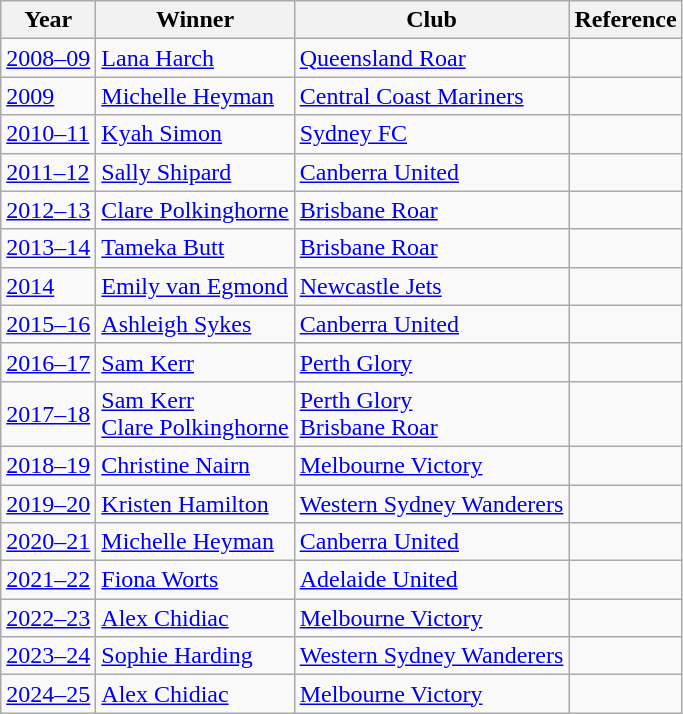<table class="wikitable">
<tr>
<th>Year</th>
<th>Winner</th>
<th>Club</th>
<th>Reference</th>
</tr>
<tr>
<td><a href='#'>2008–09</a></td>
<td><a href='#'>Lana Harch</a></td>
<td><a href='#'>Queensland Roar</a></td>
<td></td>
</tr>
<tr>
<td><a href='#'>2009</a></td>
<td><a href='#'>Michelle Heyman</a></td>
<td><a href='#'>Central Coast Mariners</a></td>
<td></td>
</tr>
<tr>
<td><a href='#'>2010–11</a></td>
<td><a href='#'>Kyah Simon</a></td>
<td><a href='#'>Sydney FC</a></td>
<td></td>
</tr>
<tr>
<td><a href='#'>2011–12</a></td>
<td><a href='#'>Sally Shipard</a></td>
<td><a href='#'>Canberra United</a></td>
<td></td>
</tr>
<tr>
<td><a href='#'>2012–13</a></td>
<td><a href='#'>Clare Polkinghorne</a></td>
<td><a href='#'>Brisbane Roar</a></td>
<td></td>
</tr>
<tr>
<td><a href='#'>2013–14</a></td>
<td><a href='#'>Tameka Butt</a></td>
<td><a href='#'>Brisbane Roar</a></td>
<td></td>
</tr>
<tr>
<td><a href='#'>2014</a></td>
<td><a href='#'>Emily van Egmond</a></td>
<td><a href='#'>Newcastle Jets</a></td>
<td></td>
</tr>
<tr>
<td><a href='#'>2015–16</a></td>
<td><a href='#'>Ashleigh Sykes</a></td>
<td><a href='#'>Canberra United</a></td>
<td></td>
</tr>
<tr>
<td><a href='#'>2016–17</a></td>
<td><a href='#'>Sam Kerr</a></td>
<td><a href='#'>Perth Glory</a></td>
<td></td>
</tr>
<tr>
<td><a href='#'>2017–18</a></td>
<td><a href='#'>Sam Kerr</a> <br><a href='#'>Clare Polkinghorne</a></td>
<td><a href='#'>Perth Glory</a> <br><a href='#'>Brisbane Roar</a></td>
<td></td>
</tr>
<tr>
<td><a href='#'>2018–19</a></td>
<td><a href='#'>Christine Nairn</a></td>
<td><a href='#'>Melbourne Victory</a></td>
<td></td>
</tr>
<tr>
<td><a href='#'>2019–20</a></td>
<td><a href='#'>Kristen Hamilton</a></td>
<td><a href='#'>Western Sydney Wanderers</a></td>
<td></td>
</tr>
<tr>
<td><a href='#'>2020–21</a></td>
<td><a href='#'>Michelle Heyman</a></td>
<td><a href='#'>Canberra United</a></td>
<td></td>
</tr>
<tr>
<td><a href='#'>2021–22</a></td>
<td><a href='#'>Fiona Worts</a></td>
<td><a href='#'>Adelaide United</a></td>
<td></td>
</tr>
<tr>
<td><a href='#'>2022–23</a></td>
<td><a href='#'>Alex Chidiac</a></td>
<td><a href='#'>Melbourne Victory</a></td>
<td></td>
</tr>
<tr>
<td><a href='#'>2023–24</a></td>
<td><a href='#'>Sophie Harding</a></td>
<td><a href='#'>Western Sydney Wanderers</a></td>
<td></td>
</tr>
<tr>
<td><a href='#'>2024–25</a></td>
<td><a href='#'>Alex Chidiac</a></td>
<td><a href='#'>Melbourne Victory</a></td>
<td></td>
</tr>
</table>
